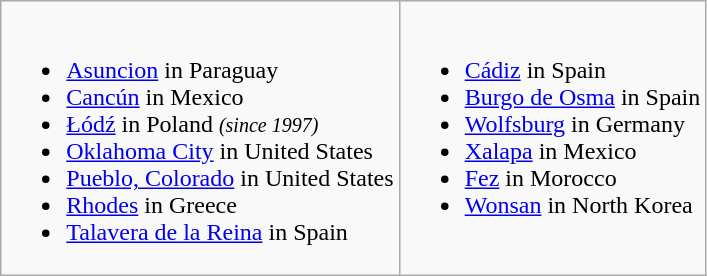<table class="wikitable">
<tr valign="top">
<td><br><ul><li> <a href='#'>Asuncion</a> in Paraguay</li><li> <a href='#'>Cancún</a> in Mexico</li><li> <a href='#'>Łódź</a> in Poland <small><em>(since 1997)</em></small></li><li> <a href='#'>Oklahoma City</a> in United States</li><li> <a href='#'>Pueblo, Colorado</a> in United States</li><li> <a href='#'>Rhodes</a> in Greece</li><li> <a href='#'>Talavera de la Reina</a> in Spain</li></ul></td>
<td><br><ul><li> <a href='#'>Cádiz</a> in Spain</li><li> <a href='#'>Burgo de Osma</a> in Spain</li><li> <a href='#'>Wolfsburg</a> in Germany</li><li> <a href='#'>Xalapa</a> in Mexico</li><li> <a href='#'>Fez</a> in Morocco</li><li> <a href='#'>Wonsan</a> in North Korea</li></ul></td>
</tr>
</table>
